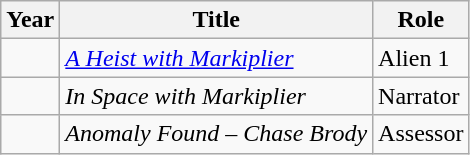<table class="wikitable sortable">
<tr>
<th>Year</th>
<th>Title</th>
<th>Role</th>
</tr>
<tr>
<td></td>
<td><em><a href='#'>A Heist with Markiplier</a></em></td>
<td>Alien 1</td>
</tr>
<tr>
<td></td>
<td><em>In Space with Markiplier</em></td>
<td>Narrator</td>
</tr>
<tr>
<td></td>
<td><em>Anomaly Found – Chase Brody</em></td>
<td>Assessor</td>
</tr>
</table>
